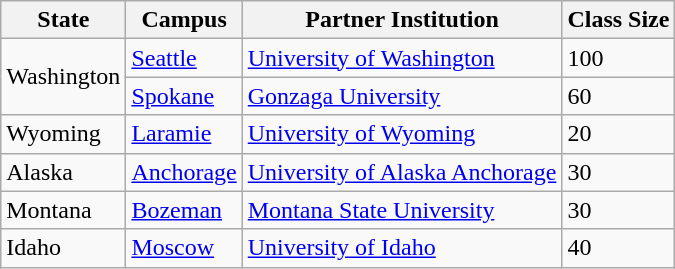<table class="wikitable">
<tr>
<th>State</th>
<th>Campus</th>
<th>Partner Institution</th>
<th>Class Size</th>
</tr>
<tr>
<td rowspan="2">Washington</td>
<td><a href='#'>Seattle</a></td>
<td><a href='#'>University of Washington</a></td>
<td>100</td>
</tr>
<tr>
<td><a href='#'>Spokane</a></td>
<td><a href='#'>Gonzaga University</a></td>
<td>60</td>
</tr>
<tr>
<td>Wyoming</td>
<td><a href='#'>Laramie</a></td>
<td><a href='#'>University of Wyoming</a></td>
<td>20</td>
</tr>
<tr>
<td>Alaska</td>
<td><a href='#'>Anchorage</a></td>
<td><a href='#'>University of Alaska Anchorage</a></td>
<td>30</td>
</tr>
<tr>
<td>Montana</td>
<td><a href='#'>Bozeman</a></td>
<td><a href='#'>Montana State University</a></td>
<td>30</td>
</tr>
<tr>
<td>Idaho</td>
<td><a href='#'>Moscow</a></td>
<td><a href='#'>University of Idaho</a></td>
<td>40</td>
</tr>
</table>
